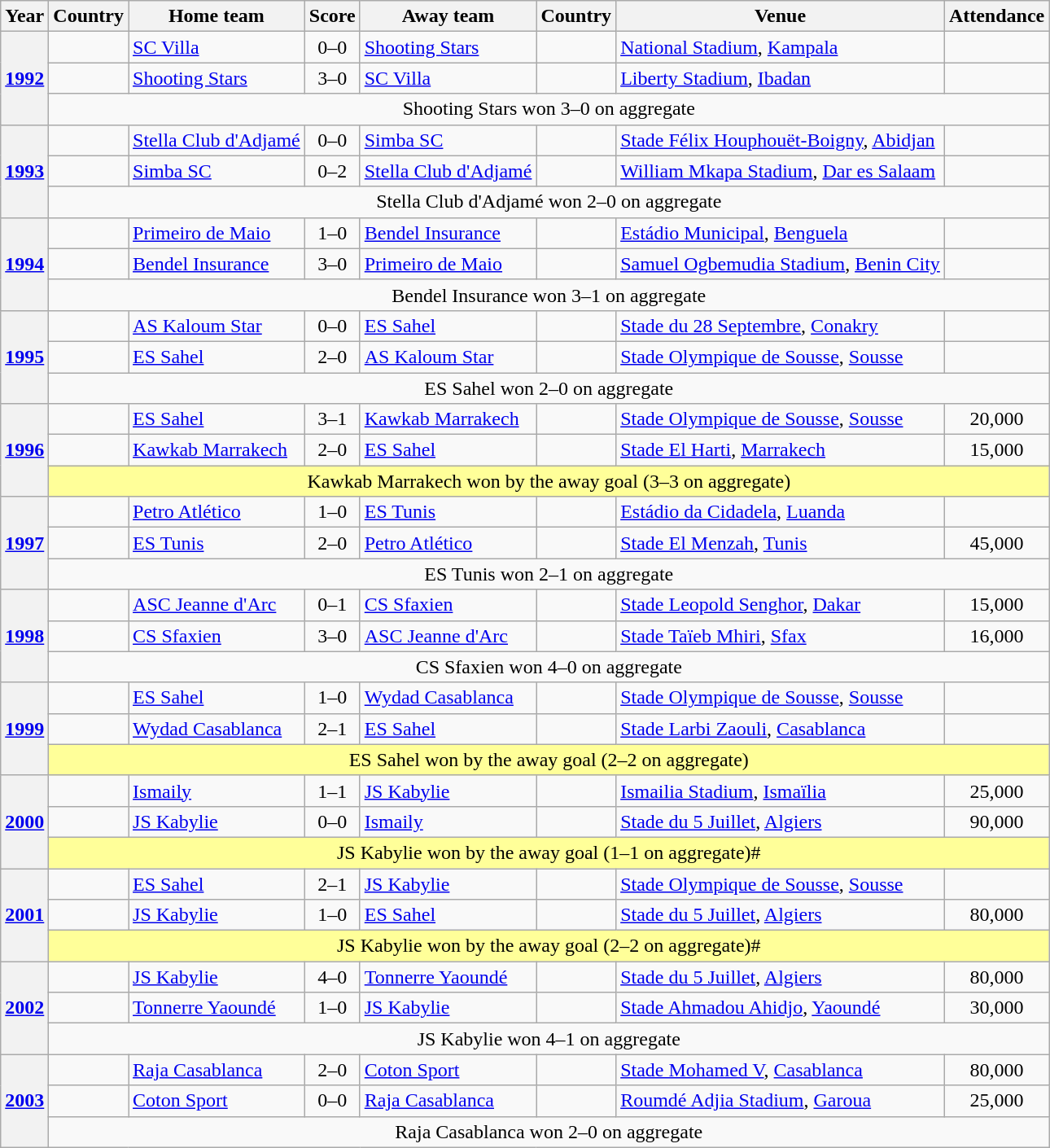<table class="sortable plainrowheaders wikitable">
<tr>
<th scope=col>Year</th>
<th scope=col>Country</th>
<th scope=col>Home team</th>
<th scope=col>Score</th>
<th scope=col>Away team</th>
<th scope=col>Country</th>
<th scope=col>Venue</th>
<th scope=col>Attendance</th>
</tr>
<tr>
<th scope=row rowspan=3 style=text-align:center><a href='#'>1992</a></th>
<td></td>
<td><a href='#'>SC Villa</a></td>
<td align=center>0–0</td>
<td><a href='#'>Shooting Stars</a></td>
<td></td>
<td><a href='#'>National Stadium</a>, <a href='#'>Kampala</a></td>
<td align=center></td>
</tr>
<tr>
<td></td>
<td><a href='#'>Shooting Stars</a></td>
<td align=center>3–0</td>
<td><a href='#'>SC Villa</a></td>
<td></td>
<td><a href='#'>Liberty Stadium</a>, <a href='#'>Ibadan</a></td>
<td align=center></td>
</tr>
<tr>
<td colspan=7 align=center>Shooting Stars won 3–0 on aggregate</td>
</tr>
<tr>
<th scope=row rowspan=3 style=text-align:center><a href='#'>1993</a></th>
<td></td>
<td><a href='#'>Stella Club d'Adjamé</a></td>
<td align=center>0–0</td>
<td><a href='#'>Simba SC</a></td>
<td></td>
<td><a href='#'>Stade Félix Houphouët-Boigny</a>, <a href='#'>Abidjan</a></td>
<td align=center></td>
</tr>
<tr>
<td></td>
<td><a href='#'>Simba SC</a></td>
<td align=center>0–2</td>
<td><a href='#'>Stella Club d'Adjamé</a></td>
<td></td>
<td><a href='#'>William Mkapa Stadium</a>, <a href='#'>Dar es Salaam</a></td>
<td align=center></td>
</tr>
<tr>
<td colspan=7 align=center>Stella Club d'Adjamé won 2–0 on aggregate</td>
</tr>
<tr>
<th scope=row rowspan=3 style=text-align:center><a href='#'>1994</a></th>
<td></td>
<td><a href='#'>Primeiro de Maio</a></td>
<td align=center>1–0</td>
<td><a href='#'>Bendel Insurance</a></td>
<td></td>
<td><a href='#'>Estádio Municipal</a>, <a href='#'>Benguela</a></td>
<td align=center></td>
</tr>
<tr>
<td></td>
<td><a href='#'>Bendel Insurance</a></td>
<td align=center>3–0</td>
<td><a href='#'>Primeiro de Maio</a></td>
<td></td>
<td><a href='#'>Samuel Ogbemudia Stadium</a>, <a href='#'>Benin City</a></td>
<td align=center></td>
</tr>
<tr>
<td colspan=7 align=center>Bendel Insurance won 3–1 on aggregate</td>
</tr>
<tr>
<th scope=row rowspan=3 style=text-align:center><a href='#'>1995</a></th>
<td></td>
<td><a href='#'>AS Kaloum Star</a></td>
<td align=center>0–0</td>
<td><a href='#'>ES Sahel</a></td>
<td></td>
<td><a href='#'>Stade du 28 Septembre</a>, <a href='#'>Conakry</a></td>
<td align=center></td>
</tr>
<tr>
<td></td>
<td><a href='#'>ES Sahel</a></td>
<td align=center>2–0</td>
<td><a href='#'>AS Kaloum Star</a></td>
<td></td>
<td><a href='#'>Stade Olympique de Sousse</a>, <a href='#'>Sousse</a></td>
<td align=center></td>
</tr>
<tr>
<td colspan=7 align=center>ES Sahel won 2–0 on aggregate</td>
</tr>
<tr>
<th scope=row rowspan=3 style=text-align:center><a href='#'>1996</a></th>
<td></td>
<td><a href='#'>ES Sahel</a></td>
<td align=center>3–1</td>
<td><a href='#'>Kawkab Marrakech</a></td>
<td></td>
<td><a href='#'>Stade Olympique de Sousse</a>, <a href='#'>Sousse</a></td>
<td align=center>20,000</td>
</tr>
<tr>
<td></td>
<td><a href='#'>Kawkab Marrakech</a></td>
<td align=center>2–0</td>
<td><a href='#'>ES Sahel</a></td>
<td></td>
<td><a href='#'>Stade El Harti</a>, <a href='#'>Marrakech</a></td>
<td align=center>15,000</td>
</tr>
<tr>
<td colspan=7 align=center bgcolor=#ffff99>Kawkab Marrakech won by the away goal (3–3 on aggregate)</td>
</tr>
<tr>
<th scope=row rowspan=3 style=text-align:center><a href='#'>1997</a></th>
<td></td>
<td><a href='#'>Petro Atlético</a></td>
<td align=center>1–0</td>
<td><a href='#'>ES Tunis</a></td>
<td></td>
<td><a href='#'>Estádio da Cidadela</a>, <a href='#'>Luanda</a></td>
<td align=center></td>
</tr>
<tr>
<td></td>
<td><a href='#'>ES Tunis</a></td>
<td align=center>2–0</td>
<td><a href='#'>Petro Atlético</a></td>
<td></td>
<td><a href='#'>Stade El Menzah</a>, <a href='#'>Tunis</a></td>
<td align=center>45,000</td>
</tr>
<tr>
<td colspan=7 align=center>ES Tunis won 2–1 on aggregate</td>
</tr>
<tr>
<th scope=row rowspan=3 style=text-align:center><a href='#'>1998</a></th>
<td></td>
<td><a href='#'>ASC Jeanne d'Arc</a></td>
<td align=center>0–1</td>
<td><a href='#'>CS Sfaxien</a></td>
<td></td>
<td><a href='#'>Stade Leopold Senghor</a>, <a href='#'>Dakar</a></td>
<td align=center>15,000</td>
</tr>
<tr>
<td></td>
<td><a href='#'>CS Sfaxien</a></td>
<td align=center>3–0</td>
<td><a href='#'>ASC Jeanne d'Arc</a></td>
<td></td>
<td><a href='#'>Stade Taïeb Mhiri</a>, <a href='#'>Sfax</a></td>
<td align=center>16,000</td>
</tr>
<tr>
<td colspan=7 align=center>CS Sfaxien won 4–0 on aggregate</td>
</tr>
<tr>
<th scope=row rowspan=3 style=text-align:center><a href='#'>1999</a></th>
<td></td>
<td><a href='#'>ES Sahel</a></td>
<td align=center>1–0</td>
<td><a href='#'>Wydad Casablanca</a></td>
<td></td>
<td><a href='#'>Stade Olympique de Sousse</a>, <a href='#'>Sousse</a></td>
<td align=center></td>
</tr>
<tr>
<td></td>
<td><a href='#'>Wydad Casablanca</a></td>
<td align=center>2–1</td>
<td><a href='#'>ES Sahel</a></td>
<td></td>
<td><a href='#'>Stade Larbi Zaouli</a>, <a href='#'>Casablanca</a></td>
<td align=center></td>
</tr>
<tr>
<td colspan=7 align=center bgcolor=#ffff99>ES Sahel won by the away goal (2–2 on aggregate)</td>
</tr>
<tr>
<th scope=row rowspan=3 style=text-align:center><a href='#'>2000</a></th>
<td></td>
<td><a href='#'>Ismaily</a></td>
<td align=center>1–1</td>
<td><a href='#'>JS Kabylie</a></td>
<td></td>
<td><a href='#'>Ismailia Stadium</a>, <a href='#'>Ismaïlia</a></td>
<td align=center>25,000</td>
</tr>
<tr>
<td></td>
<td><a href='#'>JS Kabylie</a></td>
<td align=center>0–0</td>
<td><a href='#'>Ismaily</a></td>
<td></td>
<td><a href='#'>Stade du 5 Juillet</a>, <a href='#'>Algiers</a></td>
<td align=center>90,000</td>
</tr>
<tr>
<td colspan=7 align=center bgcolor=#ffff99>JS Kabylie won by the away goal (1–1 on aggregate)#</td>
</tr>
<tr>
<th scope=row rowspan=3 style=text-align:center><a href='#'>2001</a></th>
<td></td>
<td><a href='#'>ES Sahel</a></td>
<td align=center>2–1</td>
<td><a href='#'>JS Kabylie</a></td>
<td></td>
<td><a href='#'>Stade Olympique de Sousse</a>, <a href='#'>Sousse</a></td>
<td align=center></td>
</tr>
<tr>
<td></td>
<td><a href='#'>JS Kabylie</a></td>
<td align=center>1–0</td>
<td><a href='#'>ES Sahel</a></td>
<td></td>
<td><a href='#'>Stade du 5 Juillet</a>, <a href='#'>Algiers</a></td>
<td align=center>80,000</td>
</tr>
<tr>
<td colspan=7 align=center bgcolor=#ffff99>JS Kabylie won by the away goal (2–2 on aggregate)#</td>
</tr>
<tr>
<th scope=row rowspan=3 style=text-align:center><a href='#'>2002</a></th>
<td></td>
<td><a href='#'>JS Kabylie</a></td>
<td align=center>4–0</td>
<td><a href='#'>Tonnerre Yaoundé</a></td>
<td></td>
<td><a href='#'>Stade du 5 Juillet</a>, <a href='#'>Algiers</a></td>
<td align=center>80,000</td>
</tr>
<tr>
<td></td>
<td><a href='#'>Tonnerre Yaoundé</a></td>
<td align=center>1–0</td>
<td><a href='#'>JS Kabylie</a></td>
<td></td>
<td><a href='#'>Stade Ahmadou Ahidjo</a>, <a href='#'>Yaoundé</a></td>
<td align=center>30,000</td>
</tr>
<tr>
<td colspan=7 align=center>JS Kabylie won 4–1 on aggregate</td>
</tr>
<tr>
<th scope=row rowspan=3 style=text-align:center><a href='#'>2003</a></th>
<td></td>
<td><a href='#'>Raja Casablanca</a></td>
<td align=center>2–0</td>
<td><a href='#'>Coton Sport</a></td>
<td></td>
<td><a href='#'>Stade Mohamed V</a>, <a href='#'>Casablanca</a></td>
<td align=center>80,000</td>
</tr>
<tr>
<td></td>
<td><a href='#'>Coton Sport</a></td>
<td align=center>0–0</td>
<td><a href='#'>Raja Casablanca</a></td>
<td></td>
<td><a href='#'>Roumdé Adjia Stadium</a>, <a href='#'>Garoua</a></td>
<td align=center>25,000</td>
</tr>
<tr>
<td colspan=7 align=center>Raja Casablanca won 2–0 on aggregate</td>
</tr>
</table>
